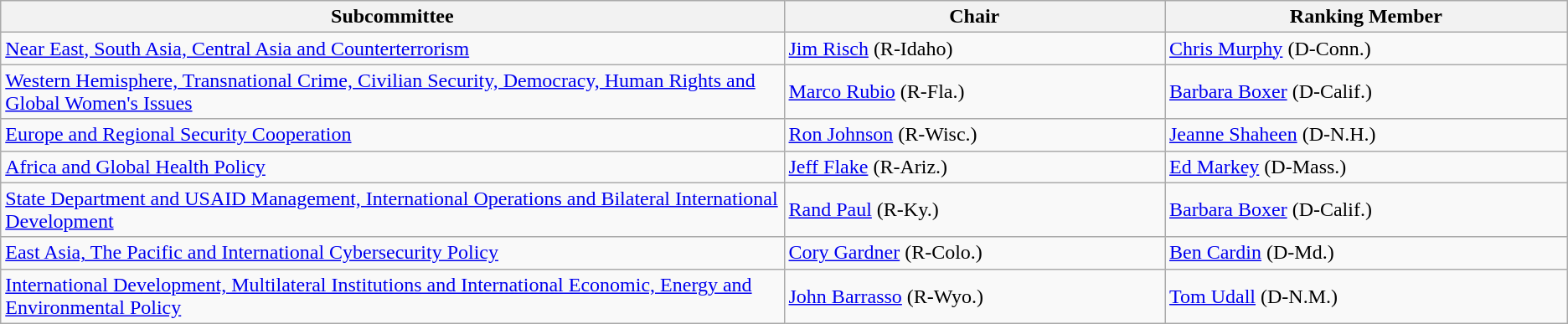<table class=wikitable>
<tr>
<th style="width:50%;">Subcommittee</th>
<th>Chair</th>
<th>Ranking Member</th>
</tr>
<tr>
<td><a href='#'>Near East, South Asia, Central Asia and Counterterrorism</a></td>
<td><a href='#'>Jim Risch</a> (R-Idaho)</td>
<td><a href='#'>Chris Murphy</a> (D-Conn.)</td>
</tr>
<tr>
<td><a href='#'>Western Hemisphere, Transnational Crime, Civilian Security, Democracy, Human Rights and Global Women's Issues</a></td>
<td><a href='#'>Marco Rubio</a> (R-Fla.)</td>
<td><a href='#'>Barbara Boxer</a> (D-Calif.)</td>
</tr>
<tr>
<td><a href='#'>Europe and Regional Security Cooperation</a></td>
<td><a href='#'>Ron Johnson</a> (R-Wisc.)</td>
<td><a href='#'>Jeanne Shaheen</a> (D-N.H.)</td>
</tr>
<tr>
<td><a href='#'>Africa and Global Health Policy</a></td>
<td><a href='#'>Jeff Flake</a> (R-Ariz.)</td>
<td><a href='#'>Ed Markey</a> (D-Mass.)</td>
</tr>
<tr>
<td><a href='#'>State Department and USAID Management, International Operations and Bilateral International Development</a></td>
<td><a href='#'>Rand Paul</a> (R-Ky.)</td>
<td><a href='#'>Barbara Boxer</a> (D-Calif.)</td>
</tr>
<tr>
<td><a href='#'>East Asia, The Pacific and International Cybersecurity Policy</a></td>
<td><a href='#'>Cory Gardner</a> (R-Colo.)</td>
<td><a href='#'>Ben Cardin</a> (D-Md.)</td>
</tr>
<tr>
<td><a href='#'>International Development, Multilateral Institutions and International Economic, Energy and Environmental Policy</a></td>
<td><a href='#'>John Barrasso</a> (R-Wyo.)</td>
<td><a href='#'>Tom Udall</a> (D-N.M.)</td>
</tr>
</table>
